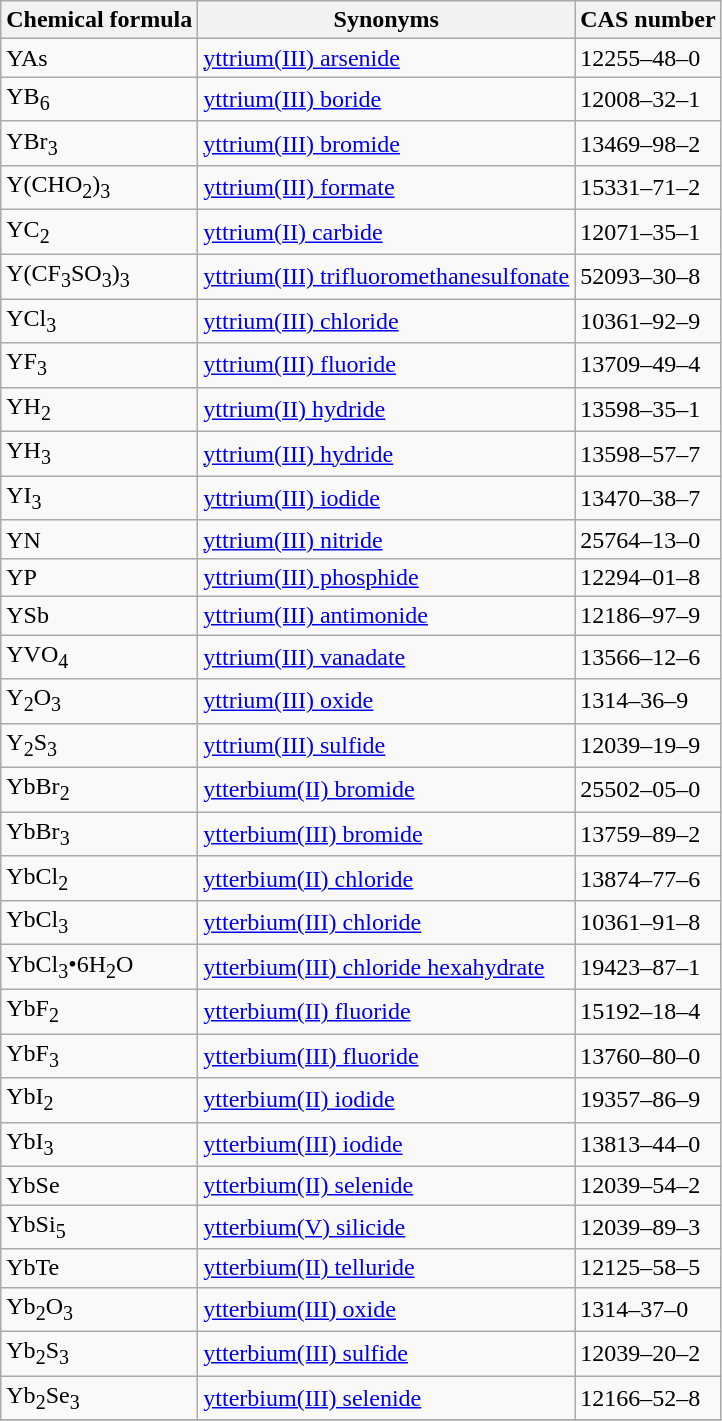<table class="wikitable">
<tr>
<th>Chemical formula</th>
<th>Synonyms</th>
<th>CAS number</th>
</tr>
<tr>
<td>YAs</td>
<td><a href='#'>yttrium(III) arsenide</a></td>
<td>12255–48–0</td>
</tr>
<tr>
<td>YB<sub>6</sub></td>
<td><a href='#'>yttrium(III) boride</a></td>
<td>12008–32–1</td>
</tr>
<tr>
<td>YBr<sub>3</sub></td>
<td><a href='#'>yttrium(III) bromide</a></td>
<td>13469–98–2</td>
</tr>
<tr>
<td>Y(CHO<sub>2</sub>)<sub>3</sub></td>
<td><a href='#'>yttrium(III) formate</a></td>
<td>15331–71–2</td>
</tr>
<tr>
<td>YC<sub>2</sub></td>
<td><a href='#'>yttrium(II) carbide</a></td>
<td>12071–35–1</td>
</tr>
<tr>
<td>Y(CF<sub>3</sub>SO<sub>3</sub>)<sub>3</sub></td>
<td><a href='#'>yttrium(III) trifluoromethanesulfonate</a></td>
<td>52093–30–8</td>
</tr>
<tr>
<td>YCl<sub>3</sub></td>
<td><a href='#'>yttrium(III) chloride</a></td>
<td>10361–92–9</td>
</tr>
<tr>
<td>YF<sub>3</sub></td>
<td><a href='#'>yttrium(III) fluoride</a></td>
<td>13709–49–4</td>
</tr>
<tr>
<td>YH<sub>2</sub></td>
<td><a href='#'>yttrium(II) hydride</a></td>
<td>13598–35–1</td>
</tr>
<tr>
<td>YH<sub>3</sub></td>
<td><a href='#'>yttrium(III) hydride</a></td>
<td>13598–57–7</td>
</tr>
<tr>
<td>YI<sub>3</sub></td>
<td><a href='#'>yttrium(III) iodide</a></td>
<td>13470–38–7</td>
</tr>
<tr>
<td>YN</td>
<td><a href='#'>yttrium(III) nitride</a></td>
<td>25764–13–0</td>
</tr>
<tr>
<td>YP</td>
<td><a href='#'>yttrium(III) phosphide</a></td>
<td>12294–01–8</td>
</tr>
<tr>
<td>YSb</td>
<td><a href='#'>yttrium(III) antimonide</a></td>
<td>12186–97–9</td>
</tr>
<tr>
<td>YVO<sub>4</sub></td>
<td><a href='#'>yttrium(III) vanadate</a></td>
<td>13566–12–6</td>
</tr>
<tr>
<td>Y<sub>2</sub>O<sub>3</sub></td>
<td><a href='#'>yttrium(III) oxide</a></td>
<td>1314–36–9</td>
</tr>
<tr>
<td>Y<sub>2</sub>S<sub>3</sub></td>
<td><a href='#'>yttrium(III) sulfide</a></td>
<td>12039–19–9</td>
</tr>
<tr>
<td>YbBr<sub>2</sub></td>
<td><a href='#'>ytterbium(II) bromide</a></td>
<td>25502–05–0</td>
</tr>
<tr>
<td>YbBr<sub>3</sub></td>
<td><a href='#'>ytterbium(III) bromide</a></td>
<td>13759–89–2</td>
</tr>
<tr>
<td>YbCl<sub>2</sub></td>
<td><a href='#'>ytterbium(II) chloride</a></td>
<td>13874–77–6</td>
</tr>
<tr>
<td>YbCl<sub>3</sub></td>
<td><a href='#'>ytterbium(III) chloride</a></td>
<td>10361–91–8</td>
</tr>
<tr>
<td>YbCl<sub>3</sub>•6H<sub>2</sub>O</td>
<td><a href='#'>ytterbium(III) chloride hexahydrate</a></td>
<td>19423–87–1</td>
</tr>
<tr>
<td>YbF<sub>2</sub></td>
<td><a href='#'>ytterbium(II) fluoride</a></td>
<td>15192–18–4</td>
</tr>
<tr>
<td>YbF<sub>3</sub></td>
<td><a href='#'>ytterbium(III) fluoride</a></td>
<td>13760–80–0</td>
</tr>
<tr>
<td>YbI<sub>2</sub></td>
<td><a href='#'>ytterbium(II) iodide</a></td>
<td>19357–86–9</td>
</tr>
<tr>
<td>YbI<sub>3</sub></td>
<td><a href='#'>ytterbium(III) iodide</a></td>
<td>13813–44–0</td>
</tr>
<tr>
<td>YbSe</td>
<td><a href='#'>ytterbium(II) selenide</a></td>
<td>12039–54–2</td>
</tr>
<tr>
<td>YbSi<sub>5</sub></td>
<td><a href='#'>ytterbium(V) silicide</a></td>
<td>12039–89–3</td>
</tr>
<tr>
<td>YbTe</td>
<td><a href='#'>ytterbium(II) telluride</a></td>
<td>12125–58–5</td>
</tr>
<tr>
<td>Yb<sub>2</sub>O<sub>3</sub></td>
<td><a href='#'>ytterbium(III) oxide</a></td>
<td>1314–37–0</td>
</tr>
<tr>
<td>Yb<sub>2</sub>S<sub>3</sub></td>
<td><a href='#'>ytterbium(III) sulfide</a></td>
<td>12039–20–2</td>
</tr>
<tr>
<td>Yb<sub>2</sub>Se<sub>3</sub></td>
<td><a href='#'>ytterbium(III) selenide</a></td>
<td>12166–52–8</td>
</tr>
<tr>
</tr>
</table>
